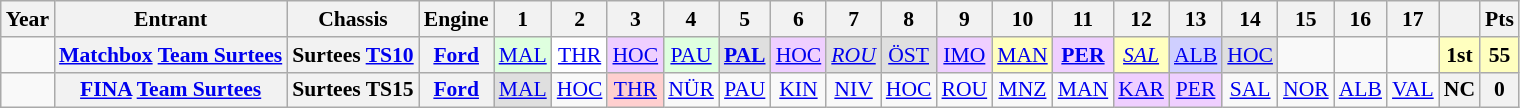<table class="wikitable" style="text-align:center; font-size:90%">
<tr>
<th>Year</th>
<th>Entrant</th>
<th>Chassis</th>
<th>Engine</th>
<th>1</th>
<th>2</th>
<th>3</th>
<th>4</th>
<th>5</th>
<th>6</th>
<th>7</th>
<th>8</th>
<th>9</th>
<th>10</th>
<th>11</th>
<th>12</th>
<th>13</th>
<th>14</th>
<th>15</th>
<th>16</th>
<th>17</th>
<th></th>
<th>Pts</th>
</tr>
<tr>
<td></td>
<th><a href='#'>Matchbox</a> <a href='#'>Team Surtees</a></th>
<th>Surtees <a href='#'>TS10</a></th>
<th><a href='#'>Ford</a></th>
<td style="background:#DFFFDF;"><a href='#'>MAL</a><br></td>
<td style="background:#FFFFFF;"><a href='#'>THR</a><br></td>
<td style="background:#EFCFFF;"><a href='#'>HOC</a><br></td>
<td style="background:#DFFFDF;"><a href='#'>PAU</a><br></td>
<td style="background:#DFDFDF;"><strong><a href='#'>PAL</a></strong><br></td>
<td style="background:#EFCFFF;"><a href='#'>HOC</a><br></td>
<td style="background:#DFDFDF;"><em><a href='#'>ROU</a></em><br><small></small></td>
<td style="background:#DFDFDF;"><a href='#'>ÖST</a><br><small></small></td>
<td style="background:#EFCFFF;"><a href='#'>IMO</a><br></td>
<td style="background:#FFFFBF;"><a href='#'>MAN</a><br></td>
<td style="background:#EFCFFF;"><strong><a href='#'>PER</a></strong><br></td>
<td style="background:#FFFFBF;"><em><a href='#'>SAL</a></em><br></td>
<td style="background:#CFCFFF;"><a href='#'>ALB</a><br></td>
<td style="background:#DFDFDF;"><a href='#'>HOC</a><br><small></small></td>
<td></td>
<td></td>
<td></td>
<th style="background:#FFFFBF;">1st</th>
<th style="background:#FFFFBF;">55</th>
</tr>
<tr>
<td></td>
<th><a href='#'>FINA</a> <a href='#'>Team Surtees</a></th>
<th>Surtees TS15</th>
<th><a href='#'>Ford</a></th>
<td style="background:#DFDFDF;"><a href='#'>MAL</a><br></td>
<td><a href='#'>HOC</a></td>
<td style="background:#FFCFCF;"><a href='#'>THR</a><br><small></small></td>
<td><a href='#'>NÜR</a></td>
<td><a href='#'>PAU</a></td>
<td><a href='#'>KIN</a></td>
<td><a href='#'>NIV</a></td>
<td><a href='#'>HOC</a></td>
<td><a href='#'>ROU</a></td>
<td><a href='#'>MNZ</a></td>
<td><a href='#'>MAN</a></td>
<td style="background:#EFCFFF;"><a href='#'>KAR</a><br></td>
<td style="background:#EFCFFF;"><a href='#'>PER</a><br></td>
<td><a href='#'>SAL</a></td>
<td><a href='#'>NOR</a></td>
<td><a href='#'>ALB</a></td>
<td><a href='#'>VAL</a></td>
<th>NC</th>
<th>0</th>
</tr>
</table>
